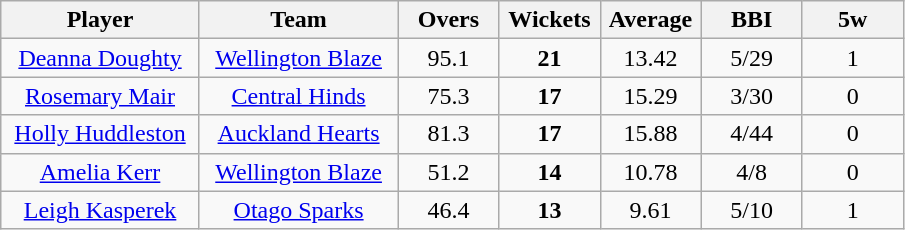<table class="wikitable" style="text-align:center">
<tr>
<th width=125>Player</th>
<th width=125>Team</th>
<th width=60>Overs</th>
<th width=60>Wickets</th>
<th width=60>Average</th>
<th width=60>BBI</th>
<th width=60>5w</th>
</tr>
<tr>
<td><a href='#'>Deanna Doughty</a></td>
<td><a href='#'>Wellington Blaze</a></td>
<td>95.1</td>
<td><strong>21</strong></td>
<td>13.42</td>
<td>5/29</td>
<td>1</td>
</tr>
<tr>
<td><a href='#'>Rosemary Mair</a></td>
<td><a href='#'>Central Hinds</a></td>
<td>75.3</td>
<td><strong>17</strong></td>
<td>15.29</td>
<td>3/30</td>
<td>0</td>
</tr>
<tr>
<td><a href='#'>Holly Huddleston</a></td>
<td><a href='#'>Auckland Hearts</a></td>
<td>81.3</td>
<td><strong>17</strong></td>
<td>15.88</td>
<td>4/44</td>
<td>0</td>
</tr>
<tr>
<td><a href='#'>Amelia Kerr</a></td>
<td><a href='#'>Wellington Blaze</a></td>
<td>51.2</td>
<td><strong>14</strong></td>
<td>10.78</td>
<td>4/8</td>
<td>0</td>
</tr>
<tr>
<td><a href='#'>Leigh Kasperek</a></td>
<td><a href='#'>Otago Sparks</a></td>
<td>46.4</td>
<td><strong>13</strong></td>
<td>9.61</td>
<td>5/10</td>
<td>1</td>
</tr>
</table>
